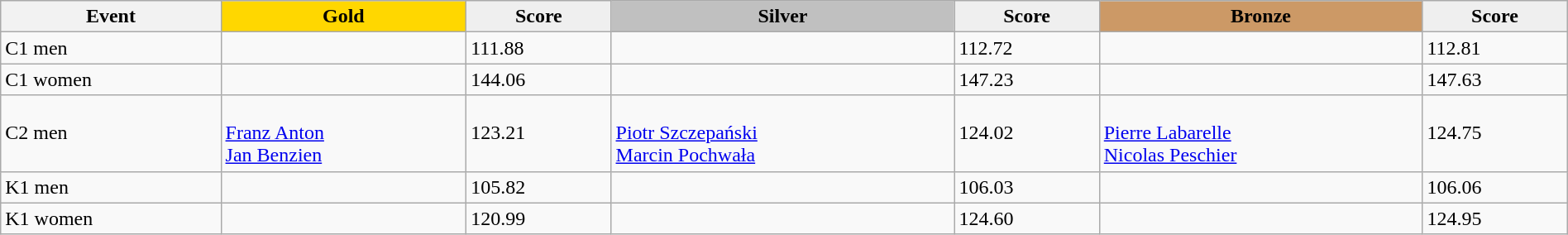<table class="wikitable" width=100%>
<tr>
<th>Event</th>
<td align=center bgcolor="gold"><strong>Gold</strong></td>
<td align=center bgcolor="EFEFEF"><strong>Score</strong></td>
<td align=center bgcolor="silver"><strong>Silver</strong></td>
<td align=center bgcolor="EFEFEF"><strong>Score</strong></td>
<td align=center bgcolor="CC9966"><strong>Bronze</strong></td>
<td align=center bgcolor="EFEFEF"><strong>Score</strong></td>
</tr>
<tr>
<td>C1 men</td>
<td></td>
<td>111.88</td>
<td></td>
<td>112.72</td>
<td></td>
<td>112.81</td>
</tr>
<tr>
<td>C1 women</td>
<td></td>
<td>144.06</td>
<td></td>
<td>147.23</td>
<td></td>
<td>147.63</td>
</tr>
<tr>
<td>C2 men</td>
<td><br><a href='#'>Franz Anton</a><br><a href='#'>Jan Benzien</a></td>
<td>123.21</td>
<td><br><a href='#'>Piotr Szczepański</a><br><a href='#'>Marcin Pochwała</a></td>
<td>124.02</td>
<td><br><a href='#'>Pierre Labarelle</a><br><a href='#'>Nicolas Peschier</a></td>
<td>124.75</td>
</tr>
<tr>
<td>K1 men</td>
<td></td>
<td>105.82</td>
<td></td>
<td>106.03</td>
<td></td>
<td>106.06</td>
</tr>
<tr>
<td>K1 women</td>
<td></td>
<td>120.99</td>
<td></td>
<td>124.60</td>
<td></td>
<td>124.95</td>
</tr>
</table>
